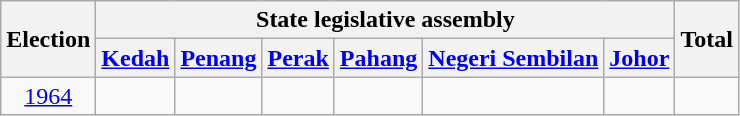<table class=wikitable style=text-align:center>
<tr>
<th rowspan="2">Election</th>
<th colspan="6">State legislative assembly</th>
<th rowspan="2">Total</th>
</tr>
<tr>
<th><a href='#'>Kedah</a></th>
<th><a href='#'>Penang</a></th>
<th><a href='#'>Perak</a></th>
<th><a href='#'>Pahang</a></th>
<th><a href='#'>Negeri Sembilan</a></th>
<th><a href='#'>Johor</a></th>
</tr>
<tr>
<td><a href='#'>1964</a></td>
<td></td>
<td></td>
<td></td>
<td></td>
<td></td>
<td></td>
<td></td>
</tr>
</table>
